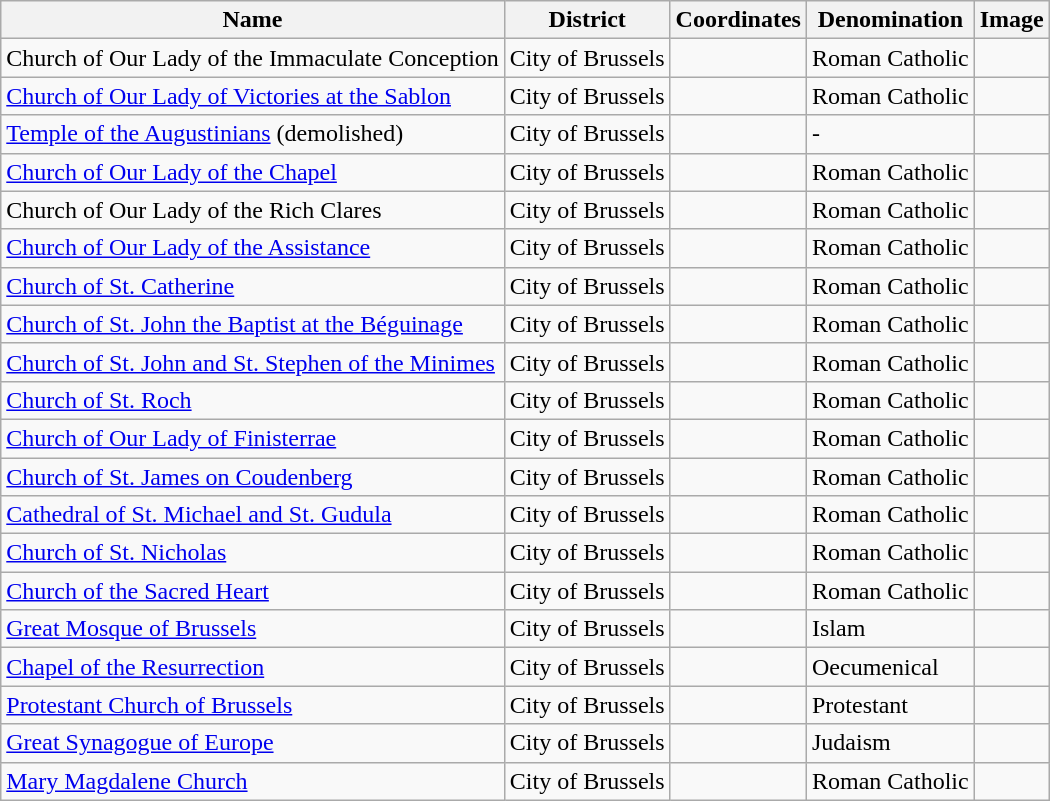<table class="wikitable sortable">
<tr>
<th>Name</th>
<th>District</th>
<th>Coordinates</th>
<th>Denomination</th>
<th>Image</th>
</tr>
<tr>
<td>Church of Our Lady of the Immaculate Conception</td>
<td>City of Brussels</td>
<td></td>
<td>Roman Catholic</td>
<td></td>
</tr>
<tr>
<td><a href='#'>Church of Our Lady of Victories at the Sablon</a></td>
<td>City of Brussels</td>
<td></td>
<td>Roman Catholic</td>
<td></td>
</tr>
<tr>
<td><a href='#'>Temple of the Augustinians</a> (demolished)</td>
<td>City of Brussels</td>
<td></td>
<td>-</td>
<td></td>
</tr>
<tr>
<td><a href='#'>Church of Our Lady of the Chapel</a></td>
<td>City of Brussels</td>
<td></td>
<td>Roman Catholic</td>
<td></td>
</tr>
<tr>
<td>Church of Our Lady of the Rich Clares</td>
<td>City of Brussels</td>
<td></td>
<td>Roman Catholic</td>
<td></td>
</tr>
<tr>
<td><a href='#'>Church of Our Lady of the Assistance</a></td>
<td>City of Brussels</td>
<td></td>
<td>Roman Catholic</td>
<td></td>
</tr>
<tr>
<td><a href='#'>Church of St. Catherine</a></td>
<td>City of Brussels</td>
<td></td>
<td>Roman Catholic</td>
<td></td>
</tr>
<tr>
<td><a href='#'>Church of St. John the Baptist at the Béguinage</a></td>
<td>City of Brussels</td>
<td></td>
<td>Roman Catholic</td>
<td></td>
</tr>
<tr>
<td><a href='#'>Church of St. John and St. Stephen of the Minimes</a></td>
<td>City of Brussels</td>
<td></td>
<td>Roman Catholic</td>
<td></td>
</tr>
<tr>
<td><a href='#'>Church of St. Roch</a></td>
<td>City of Brussels</td>
<td></td>
<td>Roman Catholic</td>
<td></td>
</tr>
<tr>
<td><a href='#'>Church of Our Lady of Finisterrae</a></td>
<td>City of Brussels</td>
<td></td>
<td>Roman Catholic</td>
<td></td>
</tr>
<tr>
<td><a href='#'>Church of St. James on Coudenberg</a></td>
<td>City of Brussels</td>
<td></td>
<td>Roman Catholic</td>
<td></td>
</tr>
<tr>
<td><a href='#'>Cathedral of St. Michael and St. Gudula</a></td>
<td>City of Brussels</td>
<td></td>
<td>Roman Catholic</td>
<td></td>
</tr>
<tr>
<td><a href='#'>Church of St. Nicholas</a></td>
<td>City of Brussels</td>
<td></td>
<td>Roman Catholic</td>
<td></td>
</tr>
<tr>
<td><a href='#'>Church of the Sacred Heart</a></td>
<td>City of Brussels</td>
<td></td>
<td>Roman Catholic</td>
<td></td>
</tr>
<tr>
<td><a href='#'>Great Mosque of Brussels</a></td>
<td>City of Brussels</td>
<td></td>
<td>Islam</td>
<td></td>
</tr>
<tr>
<td><a href='#'>Chapel of the Resurrection</a></td>
<td>City of Brussels</td>
<td></td>
<td>Oecumenical</td>
<td></td>
</tr>
<tr>
<td><a href='#'>Protestant Church of Brussels</a></td>
<td>City of Brussels</td>
<td></td>
<td>Protestant</td>
<td></td>
</tr>
<tr>
<td><a href='#'>Great Synagogue of Europe</a></td>
<td>City of Brussels</td>
<td></td>
<td>Judaism</td>
<td></td>
</tr>
<tr>
<td><a href='#'>Mary Magdalene Church</a></td>
<td>City of Brussels</td>
<td></td>
<td>Roman Catholic</td>
<td></td>
</tr>
</table>
